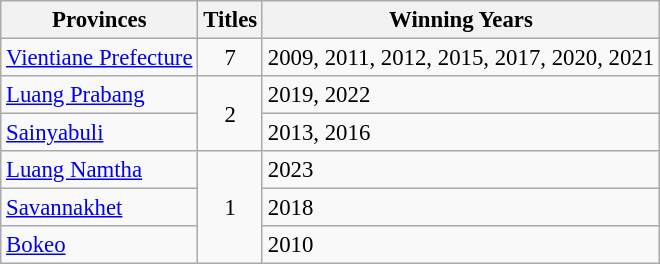<table class="wikitable" style="font-size: 95%;">
<tr>
<th bgcolor="#efefef">Provinces</th>
<th bgcolor="#efefef">Titles</th>
<th bgcolor="#efefef">Winning Years</th>
</tr>
<tr>
<td><a href='#'>Vientiane Prefecture</a></td>
<td align="center">7</td>
<td>2009, 2011, 2012, 2015, 2017, 2020, 2021</td>
</tr>
<tr>
<td><a href='#'>Luang Prabang</a></td>
<td rowspan="2" align="center">2</td>
<td>2019, 2022</td>
</tr>
<tr>
<td><a href='#'>Sainyabuli</a></td>
<td>2013, 2016</td>
</tr>
<tr>
<td><a href='#'>Luang Namtha</a></td>
<td rowspan="3" align="center">1</td>
<td>2023</td>
</tr>
<tr>
<td><a href='#'>Savannakhet</a></td>
<td>2018</td>
</tr>
<tr>
<td><a href='#'>Bokeo</a></td>
<td>2010</td>
</tr>
</table>
